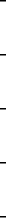<table align=center border=0 cellspacing=0 cellpadding=0>
<tr>
<td> </td>
<td> </td>
<td rowspan=2></td>
</tr>
<tr>
<td align=center style='border-top:1px solid black;' rowspan=2></td>
<td> </td>
</tr>
<tr>
<td> </td>
<td rowspan=2></td>
</tr>
<tr>
<td align=center style='border-top:1px solid black;' rowspan=2></td>
<td> </td>
</tr>
<tr>
<td> </td>
<td rowspan=2></td>
</tr>
<tr>
<td align=center style='border-top:1px solid black;' rowspan=2></td>
<td> </td>
</tr>
<tr>
<td> </td>
<td rowspan=2></td>
</tr>
<tr>
<td align=center style='border-top:1px solid black;' rowspan=2></td>
<td> </td>
</tr>
<tr>
<td> </td>
<td rowspan=2></td>
</tr>
<tr>
<td align=center style='border-top:1px solid black;' rowspan=2></td>
<td> </td>
</tr>
<tr>
<td> </td>
<td> </td>
</tr>
</table>
